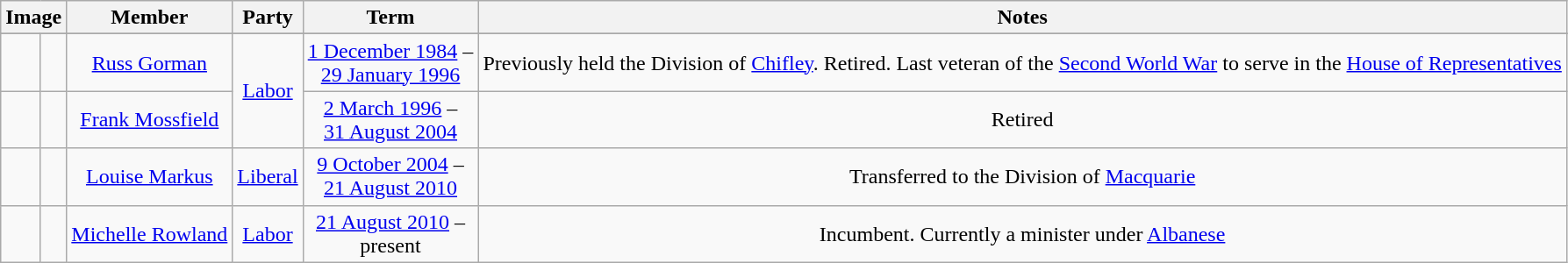<table class=wikitable style="text-align:center">
<tr>
<th colspan=2>Image</th>
<th>Member</th>
<th>Party</th>
<th>Term</th>
<th>Notes</th>
</tr>
<tr>
</tr>
<tr>
<td> </td>
<td></td>
<td><a href='#'>Russ Gorman</a><br></td>
<td rowspan="2"><a href='#'>Labor</a></td>
<td nowrap><a href='#'>1 December 1984</a> –<br><a href='#'>29 January 1996</a></td>
<td>Previously held the Division of <a href='#'>Chifley</a>. Retired. Last veteran of the <a href='#'>Second World War</a> to serve in the <a href='#'>House of Representatives</a></td>
</tr>
<tr>
<td> </td>
<td></td>
<td><a href='#'>Frank Mossfield</a><br></td>
<td nowrap><a href='#'>2 March 1996</a> –<br><a href='#'>31 August 2004</a></td>
<td>Retired</td>
</tr>
<tr>
<td> </td>
<td></td>
<td><a href='#'>Louise Markus</a><br></td>
<td><a href='#'>Liberal</a></td>
<td nowrap><a href='#'>9 October 2004</a> –<br><a href='#'>21 August 2010</a></td>
<td>Transferred to the Division of <a href='#'>Macquarie</a></td>
</tr>
<tr>
<td> </td>
<td></td>
<td><a href='#'>Michelle Rowland</a><br></td>
<td><a href='#'>Labor</a></td>
<td nowrap><a href='#'>21 August 2010</a> –<br>present</td>
<td>Incumbent. Currently a minister under <a href='#'>Albanese</a></td>
</tr>
</table>
